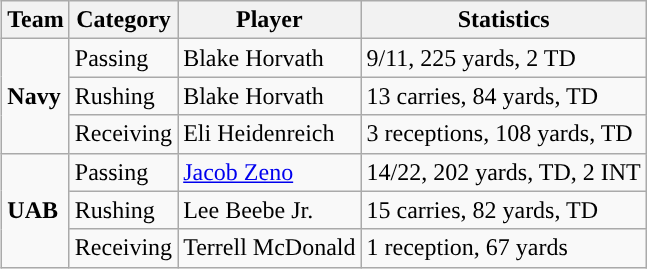<table class="wikitable" style="float: right;">
<tr>
<th>Team</th>
<th>Category</th>
<th>Player</th>
<th>Statistics</th>
</tr>
<tr>
<td rowspan=3><strong>Navy</strong></td>
<td>Passing</td>
<td>Blake Horvath</td>
<td>9/11, 225 yards, 2 TD</td>
</tr>
<tr>
<td>Rushing</td>
<td>Blake Horvath</td>
<td>13 carries, 84 yards, TD</td>
</tr>
<tr>
<td>Receiving</td>
<td>Eli Heidenreich</td>
<td>3 receptions, 108 yards, TD</td>
</tr>
<tr>
<td rowspan=3><strong>UAB</strong></td>
<td>Passing</td>
<td><a href='#'>Jacob Zeno</a></td>
<td>14/22, 202 yards, TD, 2 INT</td>
</tr>
<tr>
<td>Rushing</td>
<td>Lee Beebe Jr.</td>
<td>15 carries, 82 yards, TD</td>
</tr>
<tr>
<td>Receiving</td>
<td>Terrell McDonald</td>
<td>1 reception, 67 yards</td>
</tr>
</table>
